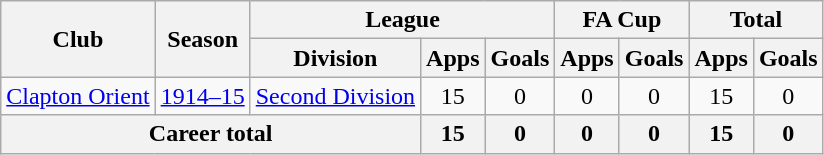<table class="wikitable" style="text-align: center;">
<tr>
<th rowspan="2">Club</th>
<th rowspan="2">Season</th>
<th colspan="3">League</th>
<th colspan="2">FA Cup</th>
<th colspan="2">Total</th>
</tr>
<tr>
<th>Division</th>
<th>Apps</th>
<th>Goals</th>
<th>Apps</th>
<th>Goals</th>
<th>Apps</th>
<th>Goals</th>
</tr>
<tr>
<td><a href='#'>Clapton Orient</a></td>
<td><a href='#'>1914–15</a></td>
<td><a href='#'>Second Division</a></td>
<td>15</td>
<td>0</td>
<td>0</td>
<td>0</td>
<td>15</td>
<td>0</td>
</tr>
<tr>
<th colspan="3">Career total</th>
<th>15</th>
<th>0</th>
<th>0</th>
<th>0</th>
<th>15</th>
<th>0</th>
</tr>
</table>
